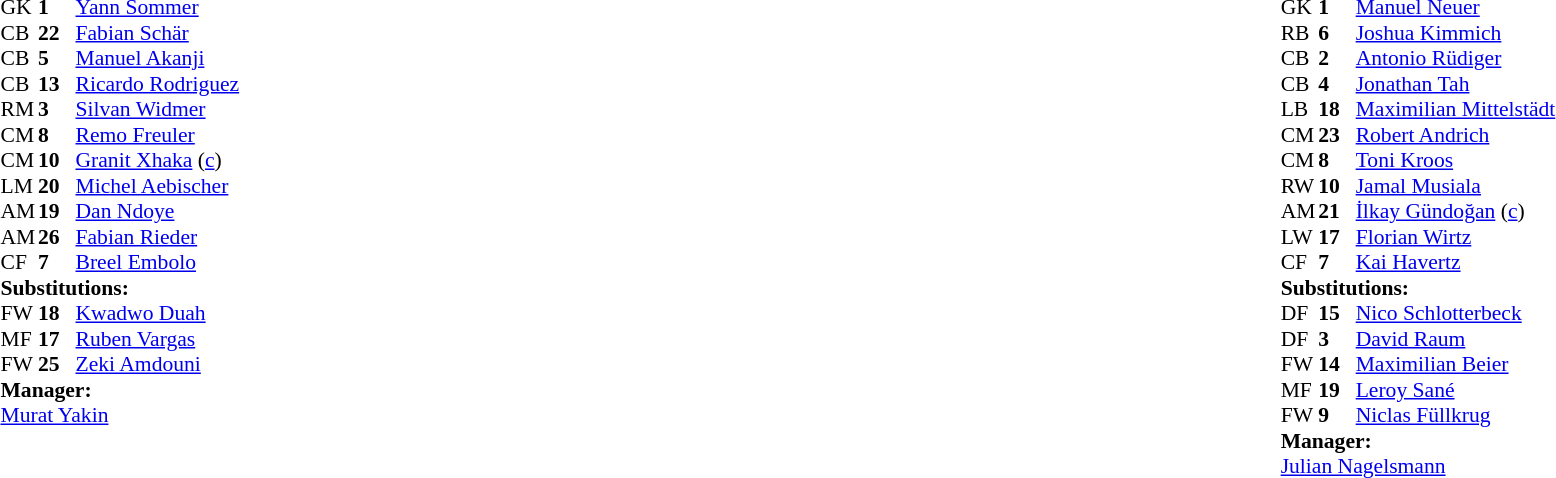<table width="100%">
<tr>
<td valign="top" width="40%"><br><table style="font-size:90%" cellspacing="0" cellpadding="0">
<tr>
<th width=25></th>
<th width=25></th>
</tr>
<tr>
<td>GK</td>
<td><strong>1</strong></td>
<td><a href='#'>Yann Sommer</a></td>
</tr>
<tr>
<td>CB</td>
<td><strong>22</strong></td>
<td><a href='#'>Fabian Schär</a></td>
</tr>
<tr>
<td>CB</td>
<td><strong>5</strong></td>
<td><a href='#'>Manuel Akanji</a></td>
</tr>
<tr>
<td>CB</td>
<td><strong>13</strong></td>
<td><a href='#'>Ricardo Rodriguez</a></td>
</tr>
<tr>
<td>RM</td>
<td><strong>3</strong></td>
<td><a href='#'>Silvan Widmer</a></td>
<td></td>
</tr>
<tr>
<td>CM</td>
<td><strong>8</strong></td>
<td><a href='#'>Remo Freuler</a></td>
</tr>
<tr>
<td>CM</td>
<td><strong>10</strong></td>
<td><a href='#'>Granit Xhaka</a> (<a href='#'>c</a>)</td>
<td></td>
</tr>
<tr>
<td>LM</td>
<td><strong>20</strong></td>
<td><a href='#'>Michel Aebischer</a></td>
</tr>
<tr>
<td>AM</td>
<td><strong>19</strong></td>
<td><a href='#'>Dan Ndoye</a></td>
<td></td>
<td></td>
</tr>
<tr>
<td>AM</td>
<td><strong>26</strong></td>
<td><a href='#'>Fabian Rieder</a></td>
<td></td>
<td></td>
</tr>
<tr>
<td>CF</td>
<td><strong>7</strong></td>
<td><a href='#'>Breel Embolo</a></td>
<td></td>
<td></td>
</tr>
<tr>
<td colspan=3><strong>Substitutions:</strong></td>
</tr>
<tr>
<td>FW</td>
<td><strong>18</strong></td>
<td><a href='#'>Kwadwo Duah</a></td>
<td></td>
<td></td>
</tr>
<tr>
<td>MF</td>
<td><strong>17</strong></td>
<td><a href='#'>Ruben Vargas</a></td>
<td></td>
<td></td>
</tr>
<tr>
<td>FW</td>
<td><strong>25</strong></td>
<td><a href='#'>Zeki Amdouni</a></td>
<td></td>
<td></td>
</tr>
<tr>
<td colspan=3><strong>Manager:</strong></td>
</tr>
<tr>
<td colspan=3><a href='#'>Murat Yakin</a></td>
</tr>
</table>
</td>
<td valign="top"></td>
<td valign="top" width="50%"><br><table style="font-size:90%; margin:auto" cellspacing="0" cellpadding="0">
<tr>
<th width=25></th>
<th width=25></th>
</tr>
<tr>
<td>GK</td>
<td><strong>1</strong></td>
<td><a href='#'>Manuel Neuer</a></td>
</tr>
<tr>
<td>RB</td>
<td><strong>6</strong></td>
<td><a href='#'>Joshua Kimmich</a></td>
</tr>
<tr>
<td>CB</td>
<td><strong>2</strong></td>
<td><a href='#'>Antonio Rüdiger</a></td>
</tr>
<tr>
<td>CB</td>
<td><strong>4</strong></td>
<td><a href='#'>Jonathan Tah</a></td>
<td></td>
<td></td>
</tr>
<tr>
<td>LB</td>
<td><strong>18</strong></td>
<td><a href='#'>Maximilian Mittelstädt</a></td>
<td></td>
<td></td>
</tr>
<tr>
<td>CM</td>
<td><strong>23</strong></td>
<td><a href='#'>Robert Andrich</a></td>
<td></td>
<td></td>
</tr>
<tr>
<td>CM</td>
<td><strong>8</strong></td>
<td><a href='#'>Toni Kroos</a></td>
</tr>
<tr>
<td>RW</td>
<td><strong>10</strong></td>
<td><a href='#'>Jamal Musiala</a></td>
<td></td>
<td></td>
</tr>
<tr>
<td>AM</td>
<td><strong>21</strong></td>
<td><a href='#'>İlkay Gündoğan</a> (<a href='#'>c</a>)</td>
</tr>
<tr>
<td>LW</td>
<td><strong>17</strong></td>
<td><a href='#'>Florian Wirtz</a></td>
<td></td>
<td></td>
</tr>
<tr>
<td>CF</td>
<td><strong>7</strong></td>
<td><a href='#'>Kai Havertz</a></td>
</tr>
<tr>
<td colspan=3><strong>Substitutions:</strong></td>
</tr>
<tr>
<td>DF</td>
<td><strong>15</strong></td>
<td><a href='#'>Nico Schlotterbeck</a></td>
<td></td>
<td></td>
</tr>
<tr>
<td>DF</td>
<td><strong>3</strong></td>
<td><a href='#'>David Raum</a></td>
<td></td>
<td></td>
</tr>
<tr>
<td>FW</td>
<td><strong>14</strong></td>
<td><a href='#'>Maximilian Beier</a></td>
<td></td>
<td></td>
</tr>
<tr>
<td>MF</td>
<td><strong>19</strong></td>
<td><a href='#'>Leroy Sané</a></td>
<td></td>
<td></td>
</tr>
<tr>
<td>FW</td>
<td><strong>9</strong></td>
<td><a href='#'>Niclas Füllkrug</a></td>
<td></td>
<td></td>
</tr>
<tr>
<td colspan=3><strong>Manager:</strong></td>
</tr>
<tr>
<td colspan=3><a href='#'>Julian Nagelsmann</a></td>
</tr>
</table>
</td>
</tr>
</table>
